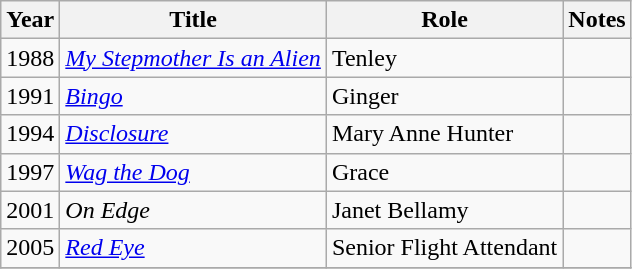<table class="wikitable sortable">
<tr>
<th>Year</th>
<th>Title</th>
<th>Role</th>
<th class="unsortable">Notes</th>
</tr>
<tr>
<td>1988</td>
<td><em><a href='#'>My Stepmother Is an Alien</a></em></td>
<td>Tenley</td>
<td></td>
</tr>
<tr>
<td>1991</td>
<td><em><a href='#'>Bingo</a></em></td>
<td>Ginger</td>
<td></td>
</tr>
<tr>
<td>1994</td>
<td><em><a href='#'>Disclosure</a></em></td>
<td>Mary Anne Hunter</td>
<td></td>
</tr>
<tr>
<td>1997</td>
<td><em><a href='#'>Wag the Dog</a></em></td>
<td>Grace</td>
<td></td>
</tr>
<tr>
<td>2001</td>
<td><em>On Edge</em></td>
<td>Janet Bellamy</td>
<td></td>
</tr>
<tr>
<td>2005</td>
<td><em><a href='#'>Red Eye</a></em></td>
<td>Senior Flight Attendant</td>
<td></td>
</tr>
<tr>
</tr>
</table>
